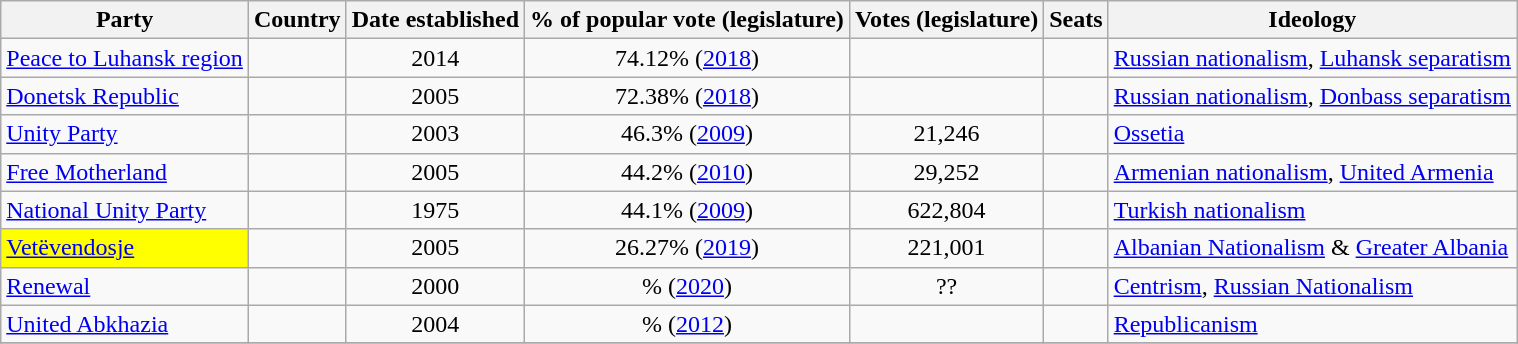<table class="wikitable sortable">
<tr>
<th>Party</th>
<th>Country</th>
<th>Date established</th>
<th>% of popular vote (legislature)</th>
<th>Votes (legislature)</th>
<th>Seats</th>
<th>Ideology</th>
</tr>
<tr>
<td><a href='#'>Peace to Luhansk region</a></td>
<td></td>
<td align=center>2014</td>
<td align=center>74.12% (<a href='#'>2018</a>)</td>
<td align=center></td>
<td></td>
<td><a href='#'>Russian nationalism</a>, <a href='#'>Luhansk separatism</a></td>
</tr>
<tr>
<td><a href='#'>Donetsk Republic</a></td>
<td></td>
<td align=center>2005</td>
<td align=center>72.38% (<a href='#'>2018</a>)</td>
<td align=center></td>
<td></td>
<td><a href='#'>Russian nationalism</a>, <a href='#'>Donbass separatism</a></td>
</tr>
<tr>
<td><a href='#'>Unity Party</a></td>
<td></td>
<td align=center>2003</td>
<td align=center>46.3% (<a href='#'>2009</a>)</td>
<td align=center>21,246</td>
<td></td>
<td><a href='#'>Ossetia</a></td>
</tr>
<tr>
<td><a href='#'>Free Motherland</a></td>
<td></td>
<td align=center>2005</td>
<td align=center>44.2% (<a href='#'>2010</a>)</td>
<td align=center>29,252</td>
<td></td>
<td><a href='#'>Armenian nationalism</a>, <a href='#'>United Armenia</a></td>
</tr>
<tr>
<td><a href='#'>National Unity Party</a></td>
<td> </td>
<td align=center>1975</td>
<td align=center>44.1% (<a href='#'>2009</a>)</td>
<td align=center>622,804</td>
<td></td>
<td><a href='#'>Turkish nationalism</a></td>
</tr>
<tr>
<td bgcolor="#FFFF00"><a href='#'>Vetëvendosje</a></td>
<td></td>
<td align=center>2005</td>
<td align=center>26.27% (<a href='#'>2019</a>)</td>
<td align=center>221,001</td>
<td></td>
<td><a href='#'>Albanian Nationalism</a> & <a href='#'>Greater Albania</a></td>
</tr>
<tr>
<td><a href='#'>Renewal</a></td>
<td></td>
<td align=center>2000</td>
<td align=center>% (<a href='#'>2020</a>)</td>
<td align=center>??</td>
<td></td>
<td><a href='#'>Centrism</a>, <a href='#'>Russian Nationalism</a></td>
</tr>
<tr>
<td><a href='#'>United Abkhazia</a></td>
<td></td>
<td align=center>2004</td>
<td align=center>% (<a href='#'>2012</a>)</td>
<td align=center></td>
<td></td>
<td><a href='#'>Republicanism</a></td>
</tr>
<tr>
</tr>
</table>
